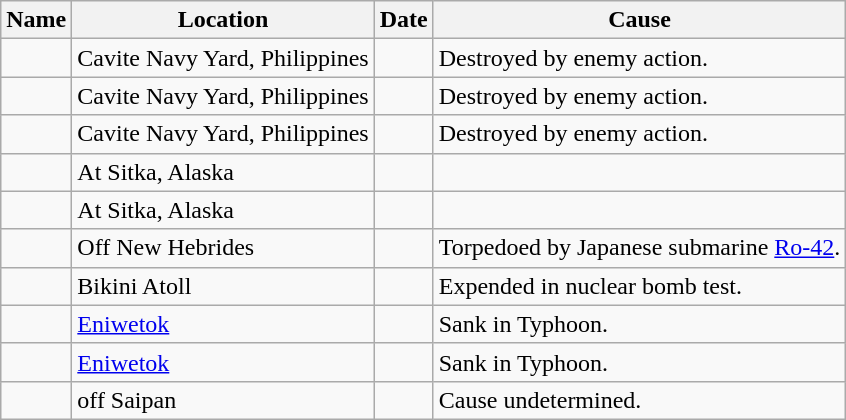<table class="wikitable sortable">
<tr>
<th>Name</th>
<th>Location</th>
<th>Date</th>
<th>Cause</th>
</tr>
<tr>
<td></td>
<td>Cavite Navy Yard, Philippines</td>
<td></td>
<td>Destroyed by enemy action.</td>
</tr>
<tr>
<td></td>
<td>Cavite Navy Yard, Philippines</td>
<td></td>
<td>Destroyed by enemy action.</td>
</tr>
<tr>
<td></td>
<td>Cavite Navy Yard, Philippines</td>
<td></td>
<td>Destroyed by enemy action.</td>
</tr>
<tr>
<td></td>
<td>At Sitka, Alaska</td>
<td></td>
<td></td>
</tr>
<tr>
<td></td>
<td>At Sitka, Alaska</td>
<td></td>
<td></td>
</tr>
<tr>
<td></td>
<td>Off New Hebrides</td>
<td></td>
<td>Torpedoed by Japanese submarine <a href='#'>Ro-42</a>.</td>
</tr>
<tr>
<td></td>
<td>Bikini Atoll</td>
<td></td>
<td>Expended in nuclear bomb test.</td>
</tr>
<tr>
<td></td>
<td><a href='#'>Eniwetok</a></td>
<td></td>
<td>Sank in Typhoon.</td>
</tr>
<tr>
<td></td>
<td><a href='#'>Eniwetok</a></td>
<td></td>
<td>Sank in Typhoon.</td>
</tr>
<tr>
<td></td>
<td>off Saipan</td>
<td></td>
<td>Cause undetermined.</td>
</tr>
</table>
